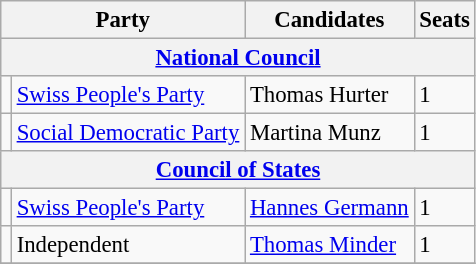<table class="wikitable" style="font-size:95%;">
<tr>
<th colspan=2>Party</th>
<th>Candidates</th>
<th>Seats</th>
</tr>
<tr>
<th colspan=4><a href='#'>National Council</a></th>
</tr>
<tr>
<td bgcolor=></td>
<td align=left><a href='#'>Swiss People's Party</a></td>
<td>Thomas Hurter</td>
<td>1</td>
</tr>
<tr>
<td bgcolor=></td>
<td align=left><a href='#'>Social Democratic Party</a></td>
<td>Martina Munz</td>
<td>1</td>
</tr>
<tr>
<th colspan=6><a href='#'>Council of States</a></th>
</tr>
<tr>
<td bgcolor=></td>
<td align=left><a href='#'>Swiss People's Party</a></td>
<td><a href='#'>Hannes Germann</a></td>
<td>1</td>
</tr>
<tr>
<td bgcolor=></td>
<td>Independent</td>
<td><a href='#'>Thomas Minder</a></td>
<td>1</td>
</tr>
<tr>
</tr>
</table>
